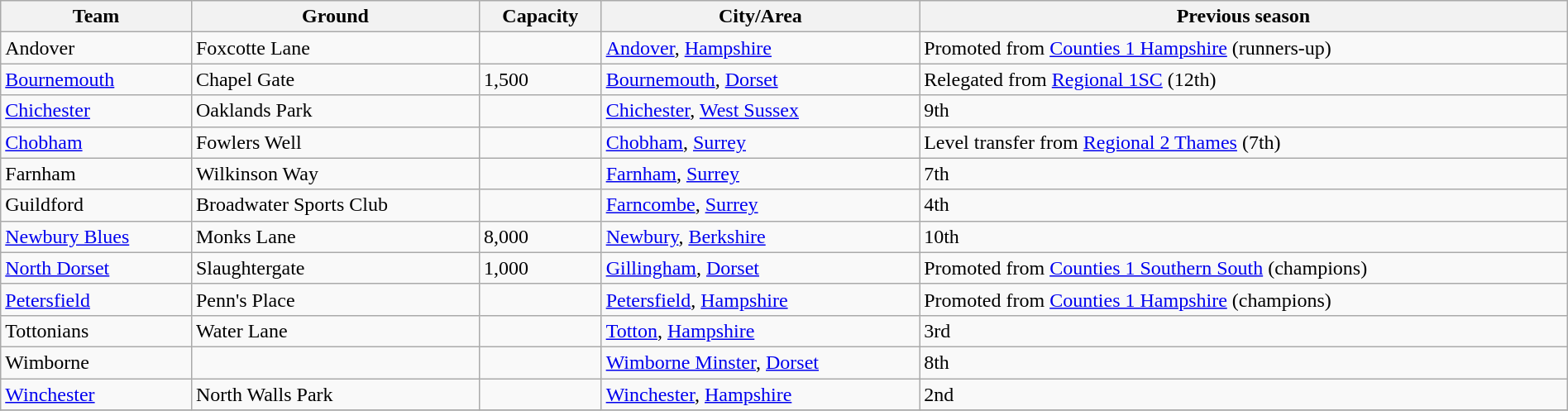<table class="wikitable sortable" width=100%>
<tr>
<th>Team</th>
<th>Ground</th>
<th>Capacity</th>
<th>City/Area</th>
<th>Previous season</th>
</tr>
<tr>
<td>Andover</td>
<td>Foxcotte Lane</td>
<td></td>
<td><a href='#'>Andover</a>, <a href='#'>Hampshire</a></td>
<td>Promoted from <a href='#'>Counties 1 Hampshire</a> (runners-up)</td>
</tr>
<tr>
<td><a href='#'>Bournemouth</a></td>
<td>Chapel Gate</td>
<td>1,500</td>
<td><a href='#'>Bournemouth</a>, <a href='#'>Dorset</a></td>
<td>Relegated from <a href='#'>Regional 1SC</a> (12th)</td>
</tr>
<tr>
<td><a href='#'>Chichester</a></td>
<td>Oaklands Park</td>
<td></td>
<td><a href='#'>Chichester</a>, <a href='#'>West Sussex</a></td>
<td>9th</td>
</tr>
<tr>
<td><a href='#'>Chobham</a></td>
<td>Fowlers Well</td>
<td></td>
<td><a href='#'>Chobham</a>, <a href='#'>Surrey</a></td>
<td>Level transfer from <a href='#'>Regional 2 Thames</a> (7th)</td>
</tr>
<tr>
<td>Farnham</td>
<td>Wilkinson Way</td>
<td></td>
<td><a href='#'>Farnham</a>, <a href='#'>Surrey</a></td>
<td>7th</td>
</tr>
<tr>
<td>Guildford</td>
<td>Broadwater Sports Club</td>
<td></td>
<td><a href='#'>Farncombe</a>, <a href='#'>Surrey</a></td>
<td>4th</td>
</tr>
<tr>
<td><a href='#'>Newbury Blues</a></td>
<td>Monks Lane</td>
<td>8,000</td>
<td><a href='#'>Newbury</a>, <a href='#'>Berkshire</a></td>
<td>10th</td>
</tr>
<tr>
<td><a href='#'>North Dorset</a></td>
<td>Slaughtergate</td>
<td>1,000</td>
<td><a href='#'>Gillingham</a>, <a href='#'>Dorset</a></td>
<td>Promoted from <a href='#'>Counties 1 Southern South</a> (champions)</td>
</tr>
<tr>
<td><a href='#'>Petersfield</a></td>
<td>Penn's Place</td>
<td></td>
<td><a href='#'>Petersfield</a>, <a href='#'>Hampshire</a></td>
<td>Promoted from <a href='#'>Counties 1 Hampshire</a> (champions)</td>
</tr>
<tr>
<td>Tottonians</td>
<td>Water Lane</td>
<td></td>
<td><a href='#'>Totton</a>, <a href='#'>Hampshire</a></td>
<td>3rd</td>
</tr>
<tr>
<td>Wimborne</td>
<td></td>
<td></td>
<td><a href='#'>Wimborne Minster</a>, <a href='#'>Dorset</a></td>
<td>8th</td>
</tr>
<tr>
<td><a href='#'>Winchester</a></td>
<td>North Walls Park</td>
<td></td>
<td><a href='#'>Winchester</a>, <a href='#'>Hampshire</a></td>
<td>2nd</td>
</tr>
<tr>
</tr>
</table>
